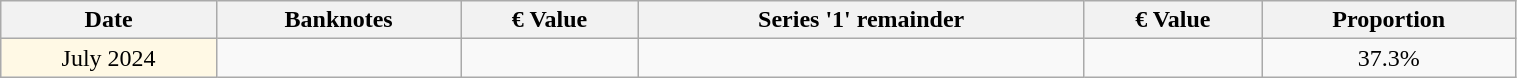<table class="wikitable" style="border-collapse:collapse" width="80%">
<tr>
<th scope="col">Date</th>
<th scope="col">Banknotes</th>
<th scope="col">€ Value</th>
<th scope="col">Series '1' remainder</th>
<th scope="col">€ Value</th>
<th scope="col">Proportion</th>
</tr>
<tr align="center">
<td style="background-color:#FFF9E5;">July 2024</td>
<td></td>
<td></td>
<td></td>
<td></td>
<td>37.3%</td>
</tr>
</table>
